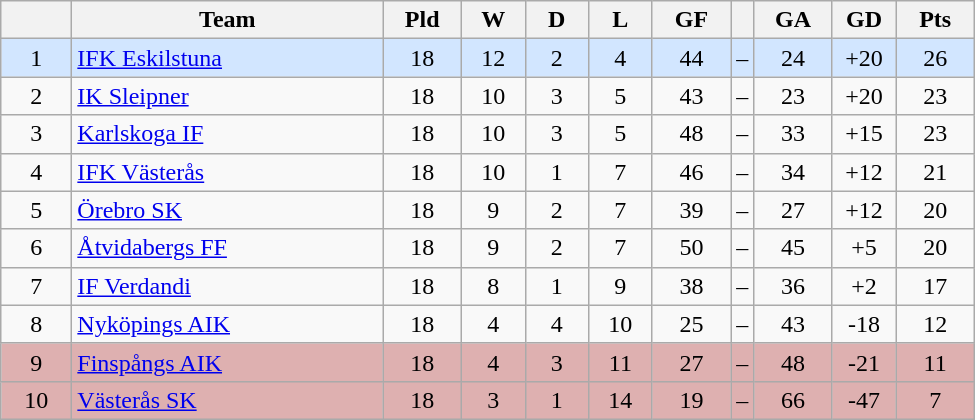<table class="wikitable" style="text-align: center;">
<tr>
<th style="width: 40px;"></th>
<th style="width: 200px;">Team</th>
<th style="width: 45px;">Pld</th>
<th style="width: 35px;">W</th>
<th style="width: 35px;">D</th>
<th style="width: 35px;">L</th>
<th style="width: 45px;">GF</th>
<th></th>
<th style="width: 45px;">GA</th>
<th style="width: 35px;">GD</th>
<th style="width: 45px;">Pts</th>
</tr>
<tr style="background: #d2e6ff">
<td>1</td>
<td style="text-align: left;"><a href='#'>IFK Eskilstuna</a></td>
<td>18</td>
<td>12</td>
<td>2</td>
<td>4</td>
<td>44</td>
<td>–</td>
<td>24</td>
<td>+20</td>
<td>26</td>
</tr>
<tr>
<td>2</td>
<td style="text-align: left;"><a href='#'>IK Sleipner</a></td>
<td>18</td>
<td>10</td>
<td>3</td>
<td>5</td>
<td>43</td>
<td>–</td>
<td>23</td>
<td>+20</td>
<td>23</td>
</tr>
<tr>
<td>3</td>
<td style="text-align: left;"><a href='#'>Karlskoga IF</a></td>
<td>18</td>
<td>10</td>
<td>3</td>
<td>5</td>
<td>48</td>
<td>–</td>
<td>33</td>
<td>+15</td>
<td>23</td>
</tr>
<tr>
<td>4</td>
<td style="text-align: left;"><a href='#'>IFK Västerås</a></td>
<td>18</td>
<td>10</td>
<td>1</td>
<td>7</td>
<td>46</td>
<td>–</td>
<td>34</td>
<td>+12</td>
<td>21</td>
</tr>
<tr>
<td>5</td>
<td style="text-align: left;"><a href='#'>Örebro SK</a></td>
<td>18</td>
<td>9</td>
<td>2</td>
<td>7</td>
<td>39</td>
<td>–</td>
<td>27</td>
<td>+12</td>
<td>20</td>
</tr>
<tr>
<td>6</td>
<td style="text-align: left;"><a href='#'>Åtvidabergs FF</a></td>
<td>18</td>
<td>9</td>
<td>2</td>
<td>7</td>
<td>50</td>
<td>–</td>
<td>45</td>
<td>+5</td>
<td>20</td>
</tr>
<tr>
<td>7</td>
<td style="text-align: left;"><a href='#'>IF Verdandi</a></td>
<td>18</td>
<td>8</td>
<td>1</td>
<td>9</td>
<td>38</td>
<td>–</td>
<td>36</td>
<td>+2</td>
<td>17</td>
</tr>
<tr>
<td>8</td>
<td style="text-align: left;"><a href='#'>Nyköpings AIK</a></td>
<td>18</td>
<td>4</td>
<td>4</td>
<td>10</td>
<td>25</td>
<td>–</td>
<td>43</td>
<td>-18</td>
<td>12</td>
</tr>
<tr style="background: #deb0b0">
<td>9</td>
<td style="text-align: left;"><a href='#'>Finspångs AIK</a></td>
<td>18</td>
<td>4</td>
<td>3</td>
<td>11</td>
<td>27</td>
<td>–</td>
<td>48</td>
<td>-21</td>
<td>11</td>
</tr>
<tr style="background: #deb0b0">
<td>10</td>
<td style="text-align: left;"><a href='#'>Västerås SK</a></td>
<td>18</td>
<td>3</td>
<td>1</td>
<td>14</td>
<td>19</td>
<td>–</td>
<td>66</td>
<td>-47</td>
<td>7</td>
</tr>
</table>
